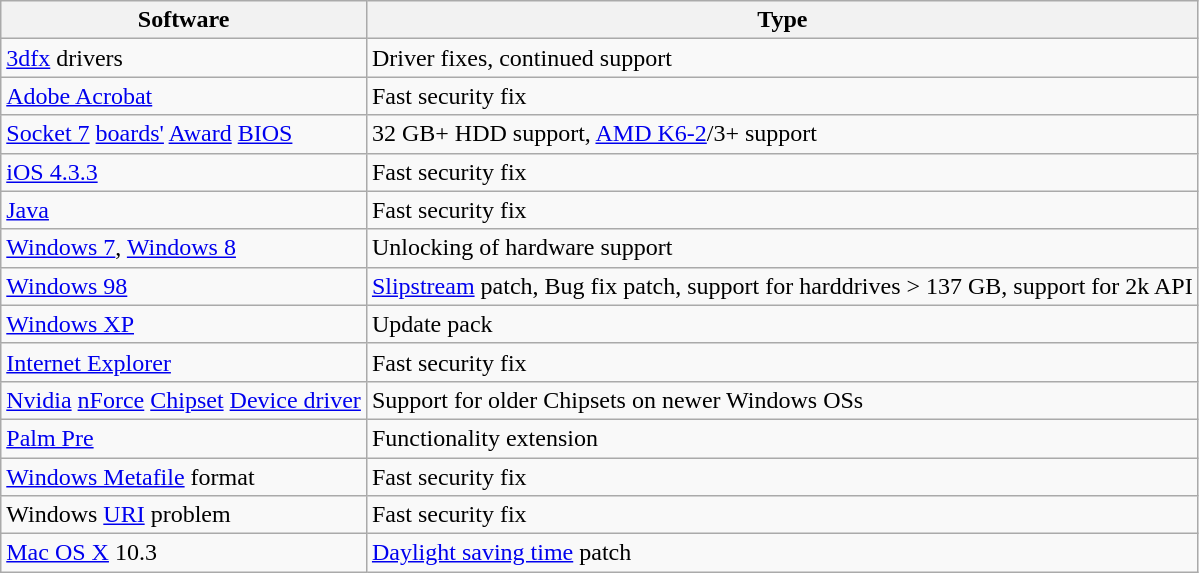<table class="wikitable collapsible sortable ">
<tr>
<th>Software</th>
<th>Type</th>
</tr>
<tr>
<td><a href='#'>3dfx</a> drivers</td>
<td>Driver fixes, continued support</td>
</tr>
<tr>
<td><a href='#'>Adobe Acrobat</a></td>
<td>Fast security fix</td>
</tr>
<tr>
<td><a href='#'>Socket 7</a> <a href='#'>boards'</a> <a href='#'>Award</a> <a href='#'>BIOS</a></td>
<td>32 GB+ HDD support, <a href='#'>AMD K6-2</a>/3+ support</td>
</tr>
<tr>
<td><a href='#'>iOS 4.3.3</a></td>
<td>Fast security fix</td>
</tr>
<tr>
<td><a href='#'>Java</a></td>
<td>Fast security fix</td>
</tr>
<tr>
<td><a href='#'>Windows 7</a>, <a href='#'>Windows 8</a></td>
<td>Unlocking of hardware support</td>
</tr>
<tr>
<td><a href='#'>Windows 98</a></td>
<td><a href='#'>Slipstream</a> patch, Bug fix patch, support for harddrives > 137 GB, support for 2k API</td>
</tr>
<tr>
<td><a href='#'>Windows XP</a></td>
<td>Update pack</td>
</tr>
<tr>
<td><a href='#'>Internet Explorer</a></td>
<td>Fast security fix</td>
</tr>
<tr>
<td><a href='#'>Nvidia</a> <a href='#'>nForce</a> <a href='#'>Chipset</a> <a href='#'>Device driver</a></td>
<td>Support for older Chipsets on newer Windows OSs</td>
</tr>
<tr>
<td><a href='#'>Palm Pre</a></td>
<td>Functionality extension</td>
</tr>
<tr>
<td><a href='#'>Windows Metafile</a> format</td>
<td>Fast security fix</td>
</tr>
<tr>
<td>Windows <a href='#'>URI</a> problem</td>
<td>Fast security fix</td>
</tr>
<tr>
<td><a href='#'>Mac OS X</a> 10.3</td>
<td><a href='#'>Daylight saving time</a> patch</td>
</tr>
</table>
